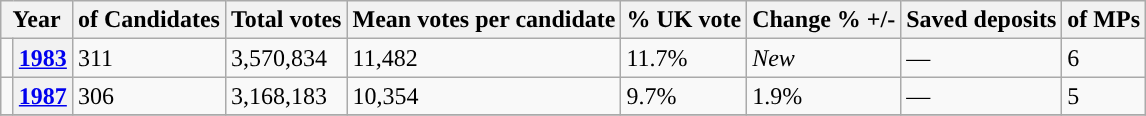<table class="wikitable sortable">
<tr>
<th colspan="2">Year</th>
<th> of Candidates</th>
<th>Total votes</th>
<th>Mean votes per candidate</th>
<th>% UK vote</th>
<th>Change % +/-</th>
<th>Saved deposits</th>
<th> of MPs</th>
</tr>
<tr>
<td width="1"></td>
<th style="text-align:left;"><a href='#'>1983</a></th>
<td>311</td>
<td>3,570,834</td>
<td>11,482</td>
<td>11.7%</td>
<td><em>New</em></td>
<td>—</td>
<td>6</td>
</tr>
<tr>
<td width="1"></td>
<th style="text-align:left;"><a href='#'>1987</a></th>
<td>306</td>
<td>3,168,183</td>
<td>10,354</td>
<td>9.7%</td>
<td> 1.9%</td>
<td>—</td>
<td>5</td>
</tr>
<tr>
</tr>
</table>
